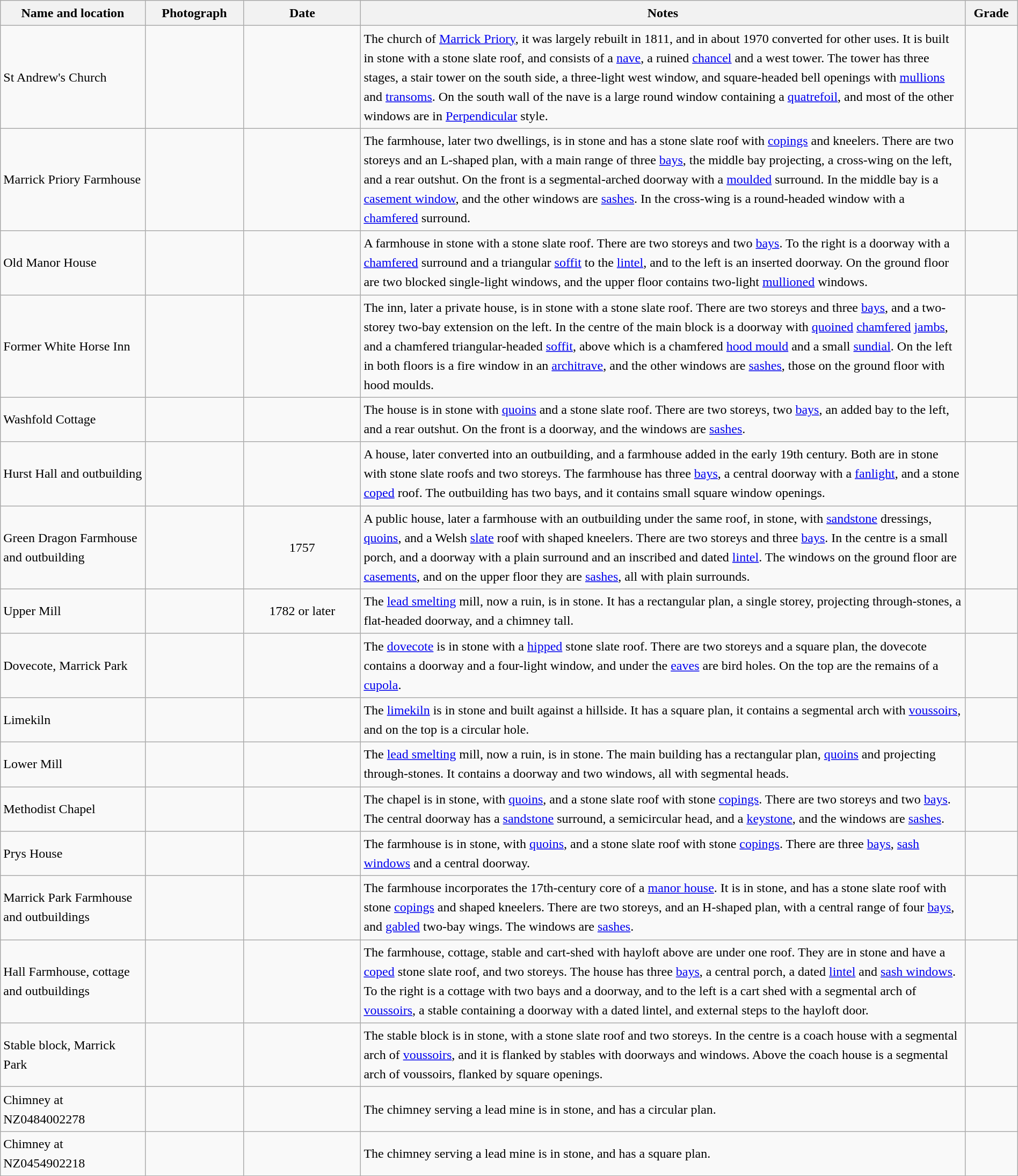<table class="wikitable sortable plainrowheaders" style="width:100%; border:0px; text-align:left; line-height:150%">
<tr>
<th scope="col"  style="width:150px">Name and location</th>
<th scope="col"  style="width:100px" class="unsortable">Photograph</th>
<th scope="col"  style="width:120px">Date</th>
<th scope="col"  style="width:650px" class="unsortable">Notes</th>
<th scope="col"  style="width:50px">Grade</th>
</tr>
<tr>
<td>St Andrew's Church<br><small></small></td>
<td></td>
<td align="center"></td>
<td>The church of <a href='#'>Marrick Priory</a>, it was largely rebuilt in 1811, and in about 1970 converted for other uses. It is built in stone with a stone slate roof, and consists of a <a href='#'>nave</a>, a ruined <a href='#'>chancel</a> and a west tower. The tower has three stages, a stair tower on the south side, a three-light west window, and square-headed bell openings with <a href='#'>mullions</a> and <a href='#'>transoms</a>. On the south wall of the nave is a large round window containing a <a href='#'>quatrefoil</a>, and most of the other windows are in <a href='#'>Perpendicular</a> style.</td>
<td align="center" ></td>
</tr>
<tr>
<td>Marrick Priory Farmhouse<br><small></small></td>
<td></td>
<td align="center"></td>
<td>The farmhouse, later two dwellings, is in stone and has a stone slate roof with <a href='#'>copings</a> and kneelers. There are two storeys and an L-shaped plan, with a main range of three <a href='#'>bays</a>, the middle bay projecting, a cross-wing on the left, and a rear outshut. On the front is a segmental-arched doorway with a <a href='#'>moulded</a> surround. In the middle bay is a <a href='#'>casement window</a>, and the other windows are <a href='#'>sashes</a>. In the cross-wing is a round-headed window with a <a href='#'>chamfered</a> surround.</td>
<td align="center" ></td>
</tr>
<tr>
<td>Old Manor House<br><small></small></td>
<td></td>
<td align="center"></td>
<td>A farmhouse in stone with a stone slate roof. There are two storeys and two <a href='#'>bays</a>. To the right is a doorway with a <a href='#'>chamfered</a> surround and a triangular <a href='#'>soffit</a> to the <a href='#'>lintel</a>, and to the left is an inserted doorway. On the ground floor are two blocked single-light windows, and the upper floor contains two-light <a href='#'>mullioned</a> windows.</td>
<td align="center" ></td>
</tr>
<tr>
<td>Former White Horse Inn<br><small></small></td>
<td></td>
<td align="center"></td>
<td>The inn, later a private house, is in stone with a stone slate roof. There are two storeys and three <a href='#'>bays</a>, and a two-storey two-bay extension on the left. In the centre of the main block is a doorway with <a href='#'>quoined</a> <a href='#'>chamfered</a> <a href='#'>jambs</a>, and a chamfered triangular-headed <a href='#'>soffit</a>, above which is a chamfered <a href='#'>hood mould</a> and a small <a href='#'>sundial</a>. On the left in both floors is a fire window in an <a href='#'>architrave</a>, and the other windows are <a href='#'>sashes</a>, those on the ground floor with hood moulds.</td>
<td align="center" ></td>
</tr>
<tr>
<td>Washfold Cottage<br><small></small></td>
<td></td>
<td align="center"></td>
<td>The house is in stone with <a href='#'>quoins</a> and a stone slate roof. There are two storeys, two <a href='#'>bays</a>, an added bay to the left, and a rear outshut. On the front is a doorway, and the windows are <a href='#'>sashes</a>.</td>
<td align="center" ></td>
</tr>
<tr>
<td>Hurst Hall and outbuilding<br><small></small></td>
<td></td>
<td align="center"></td>
<td>A house, later converted into an outbuilding, and a farmhouse added in the early 19th century. Both are in stone with stone slate roofs and two storeys. The farmhouse has three <a href='#'>bays</a>, a central doorway with a <a href='#'>fanlight</a>, and a stone <a href='#'>coped</a> roof. The outbuilding has two bays, and it contains small square window openings.</td>
<td align="center" ></td>
</tr>
<tr>
<td>Green Dragon Farmhouse and outbuilding<br><small></small></td>
<td></td>
<td align="center">1757</td>
<td>A public house, later a farmhouse with an outbuilding under the same roof, in stone, with <a href='#'>sandstone</a> dressings, <a href='#'>quoins</a>, and a Welsh <a href='#'>slate</a> roof with shaped kneelers. There are two storeys and three <a href='#'>bays</a>. In the centre is a small porch, and a doorway with a plain surround and an inscribed and dated <a href='#'>lintel</a>. The windows on the ground floor are <a href='#'>casements</a>, and on the upper floor they are <a href='#'>sashes</a>, all with plain surrounds.</td>
<td align="center" ></td>
</tr>
<tr>
<td>Upper Mill<br><small></small></td>
<td></td>
<td align="center">1782 or later</td>
<td>The <a href='#'>lead smelting</a> mill, now a ruin, is in stone. It has a rectangular plan, a single storey, projecting through-stones, a flat-headed doorway, and a chimney  tall.</td>
<td align="center" ></td>
</tr>
<tr>
<td>Dovecote, Marrick Park<br><small></small></td>
<td></td>
<td align="center"></td>
<td>The <a href='#'>dovecote</a> is in stone with a <a href='#'>hipped</a> stone slate roof. There are two storeys and a square plan, the dovecote contains a doorway and a four-light window, and under the <a href='#'>eaves</a> are bird holes. On the top are the remains of a <a href='#'>cupola</a>.</td>
<td align="center" ></td>
</tr>
<tr>
<td>Limekiln<br><small></small></td>
<td></td>
<td align="center"></td>
<td>The <a href='#'>limekiln</a> is in stone and built against a hillside. It has a square plan, it contains a segmental arch with <a href='#'>voussoirs</a>, and on the top is a circular hole.</td>
<td align="center" ></td>
</tr>
<tr>
<td>Lower Mill<br><small></small></td>
<td></td>
<td align="center"></td>
<td>The <a href='#'>lead smelting</a> mill, now a ruin, is in stone. The main building has a rectangular plan, <a href='#'>quoins</a> and projecting through-stones. It contains a doorway and two windows, all with segmental heads.</td>
<td align="center" ></td>
</tr>
<tr>
<td>Methodist Chapel<br><small></small></td>
<td></td>
<td align="center"></td>
<td>The chapel is in stone, with <a href='#'>quoins</a>, and a stone slate roof with stone <a href='#'>copings</a>. There are two storeys and two <a href='#'>bays</a>. The central doorway has a <a href='#'>sandstone</a> surround, a semicircular head, and a <a href='#'>keystone</a>, and the windows are <a href='#'>sashes</a>.</td>
<td align="center" ></td>
</tr>
<tr>
<td>Prys House<br><small></small></td>
<td></td>
<td align="center"></td>
<td>The farmhouse is in stone, with <a href='#'>quoins</a>, and a stone slate roof with stone <a href='#'>copings</a>. There are three <a href='#'>bays</a>, <a href='#'>sash windows</a> and a central doorway.</td>
<td align="center" ></td>
</tr>
<tr>
<td>Marrick Park Farmhouse and outbuildings<br><small></small></td>
<td></td>
<td align="center"></td>
<td>The farmhouse incorporates the 17th-century core of a <a href='#'>manor house</a>. It is in stone, and has a stone slate roof with stone <a href='#'>copings</a> and shaped kneelers. There are two storeys, and an H-shaped plan, with a central range of four <a href='#'>bays</a>, and <a href='#'>gabled</a> two-bay wings. The windows are <a href='#'>sashes</a>.</td>
<td align="center" ></td>
</tr>
<tr>
<td>Hall Farmhouse, cottage and outbuildings<br><small></small></td>
<td></td>
<td align="center"></td>
<td>The farmhouse, cottage, stable and cart-shed with hayloft above are under one roof. They are in stone and have a <a href='#'>coped</a> stone slate roof, and two storeys. The house has three <a href='#'>bays</a>, a central porch, a dated <a href='#'>lintel</a> and <a href='#'>sash windows</a>. To the right is a cottage with two bays and a doorway, and to the left is a cart shed with a segmental arch of <a href='#'>voussoirs</a>, a stable containing a doorway with a dated lintel, and external steps to the hayloft door.</td>
<td align="center" ></td>
</tr>
<tr>
<td>Stable block, Marrick Park<br><small></small></td>
<td></td>
<td align="center"></td>
<td>The stable block is in stone, with a stone slate roof and two storeys. In the centre is a coach house with a segmental arch of <a href='#'>voussoirs</a>, and it is flanked by stables with doorways and windows. Above the coach house is a segmental arch of voussoirs, flanked by square openings.</td>
<td align="center" ></td>
</tr>
<tr>
<td>Chimney at NZ0484002278<br><small></small></td>
<td></td>
<td align="center"></td>
<td>The chimney serving a lead mine is in stone, and has a circular plan.</td>
<td align="center" ></td>
</tr>
<tr>
<td>Chimney at NZ0454902218<br><small></small></td>
<td></td>
<td align="center"></td>
<td>The chimney serving a lead mine is in stone, and has a square plan.</td>
<td align="center" ></td>
</tr>
<tr>
</tr>
</table>
